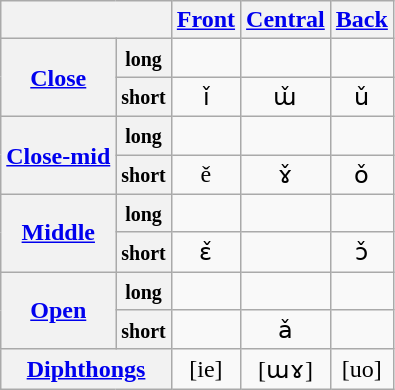<table class="wikitable" style="text-align:center;">
<tr>
<th colspan=2></th>
<th><a href='#'>Front</a></th>
<th><a href='#'>Central</a></th>
<th><a href='#'>Back</a></th>
</tr>
<tr>
<th rowspan=2><a href='#'>Close</a></th>
<th><small>long</small></th>
<td></td>
<td></td>
<td></td>
</tr>
<tr>
<th><small>short</small></th>
<td>ǐ</td>
<td>ɯ̌</td>
<td>ǔ</td>
</tr>
<tr>
<th rowspan=2><a href='#'>Close-mid</a></th>
<th><small>long</small></th>
<td></td>
<td></td>
<td></td>
</tr>
<tr>
<th><small>short</small></th>
<td>ě</td>
<td>ɤ̌</td>
<td>ǒ</td>
</tr>
<tr>
<th rowspan=2><a href='#'>Middle</a></th>
<th><small>long</small></th>
<td></td>
<td></td>
<td></td>
</tr>
<tr>
<th><small>short</small></th>
<td>ɛ̌</td>
<td></td>
<td>ɔ̌</td>
</tr>
<tr>
<th rowspan=2><a href='#'>Open</a></th>
<th><small>long</small></th>
<td></td>
<td></td>
<td></td>
</tr>
<tr>
<th><small>short</small></th>
<td></td>
<td>ǎ</td>
<td></td>
</tr>
<tr>
<th colspan=2><a href='#'>Diphthongs</a></th>
<td>[ie]</td>
<td>[ɯɤ]</td>
<td>[uo]</td>
</tr>
</table>
